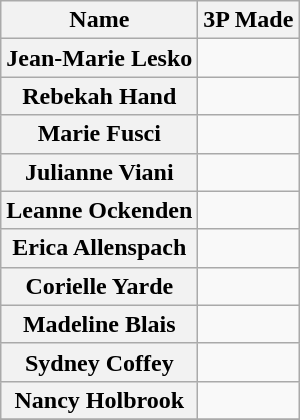<table class="wikitable">
<tr>
<th>Name</th>
<th>3P Made</th>
</tr>
<tr>
<th>Jean-Marie Lesko</th>
<td></td>
</tr>
<tr>
<th>Rebekah Hand</th>
<td></td>
</tr>
<tr>
<th>Marie Fusci</th>
<td></td>
</tr>
<tr>
<th>Julianne Viani</th>
<td></td>
</tr>
<tr>
<th>Leanne Ockenden</th>
<td></td>
</tr>
<tr>
<th>Erica Allenspach</th>
<td></td>
</tr>
<tr>
<th>Corielle Yarde</th>
<td></td>
</tr>
<tr>
<th>Madeline Blais</th>
<td></td>
</tr>
<tr>
<th>Sydney Coffey</th>
<td></td>
</tr>
<tr>
<th>Nancy Holbrook</th>
<td></td>
</tr>
<tr>
</tr>
</table>
